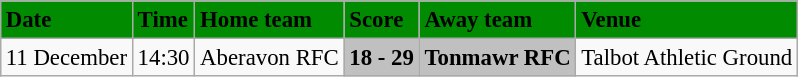<table class="wikitable" style="margin:0.5em auto; font-size:95%">
<tr bgcolor="#008B00">
<td><strong>Date</strong></td>
<td><strong>Time</strong></td>
<td><strong>Home team</strong></td>
<td><strong>Score</strong></td>
<td><strong>Away team</strong></td>
<td><strong>Venue</strong></td>
</tr>
<tr>
<td>11 December</td>
<td>14:30</td>
<td>Aberavon RFC</td>
<td bgcolor="silver"><strong>18 - 29</strong></td>
<td bgcolor="silver"><strong>Tonmawr RFC</strong></td>
<td>Talbot Athletic Ground</td>
</tr>
</table>
